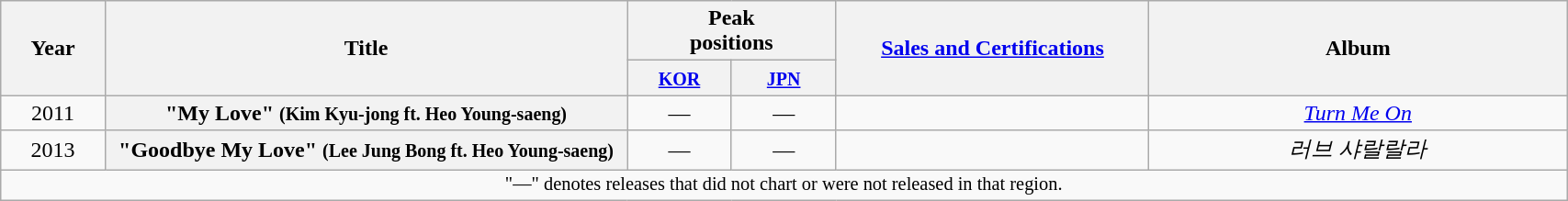<table class="wikitable plainrowheaders" style="width:90%; text-align:center;">
<tr>
<th rowspan=2 width=5%>Year</th>
<th rowspan="2" width=25%>Title</th>
<th colspan="2" width=10%>Peak<br>positions</th>
<th rowspan="2" width=15%><a href='#'>Sales and Certifications</a></th>
<th rowspan=2 width=20%>Album</th>
</tr>
<tr>
<th style="width:2.5em;"><small><strong><a href='#'>KOR</a></strong><br> </small></th>
<th style="width:2.5em;"><small><strong><a href='#'>JPN</a></strong><br> </small></th>
</tr>
<tr>
<td>2011</td>
<th scope=row>"My Love" <small>(Kim Kyu-jong ft. Heo Young-saeng)</small></th>
<td>—</td>
<td>—</td>
<td></td>
<td><em><a href='#'>Turn Me On</a></em></td>
</tr>
<tr>
<td>2013</td>
<th scope=row>"Goodbye My Love" <small>(Lee Jung Bong ft. Heo Young-saeng)</small></th>
<td>—</td>
<td>—</td>
<td></td>
<td><em>러브 샤랄랄라</em></td>
</tr>
<tr>
<td colspan="6" style="font-size: 85%;">"—" denotes releases that did not chart or were not released in that region.</td>
</tr>
</table>
